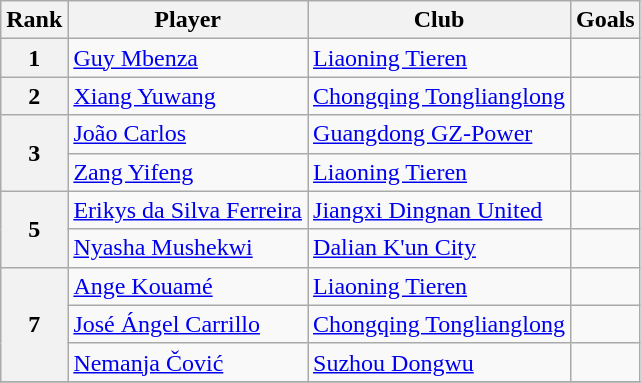<table class="wikitable">
<tr>
<th>Rank</th>
<th>Player</th>
<th>Club</th>
<th>Goals</th>
</tr>
<tr>
<th>1</th>
<td> <a href='#'>Guy Mbenza</a></td>
<td><a href='#'>Liaoning Tieren</a></td>
<td></td>
</tr>
<tr>
<th>2</th>
<td> <a href='#'>Xiang Yuwang</a></td>
<td><a href='#'>Chongqing Tonglianglong</a></td>
<td></td>
</tr>
<tr>
<th rowspan="2">3</th>
<td> <a href='#'>João Carlos</a></td>
<td><a href='#'>Guangdong GZ-Power</a></td>
<td></td>
</tr>
<tr>
<td> <a href='#'>Zang Yifeng</a></td>
<td><a href='#'>Liaoning Tieren</a></td>
<td></td>
</tr>
<tr>
<th rowspan="2">5</th>
<td> <a href='#'>Erikys da Silva Ferreira</a></td>
<td><a href='#'>Jiangxi Dingnan United</a></td>
<td></td>
</tr>
<tr>
<td> <a href='#'>Nyasha Mushekwi</a></td>
<td><a href='#'>Dalian K'un City</a></td>
<td></td>
</tr>
<tr>
<th rowspan="3">7</th>
<td> <a href='#'>Ange Kouamé</a></td>
<td><a href='#'>Liaoning Tieren</a></td>
<td></td>
</tr>
<tr>
<td> <a href='#'>José Ángel Carrillo</a></td>
<td><a href='#'>Chongqing Tonglianglong</a></td>
<td></td>
</tr>
<tr>
<td> <a href='#'>Nemanja Čović</a></td>
<td><a href='#'>Suzhou Dongwu</a></td>
<td></td>
</tr>
<tr>
</tr>
</table>
